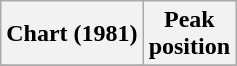<table class="wikitable plainrowheaders" style="text-align:center">
<tr>
<th scope="col">Chart (1981)</th>
<th scope="col">Peak<br>position</th>
</tr>
<tr>
</tr>
</table>
